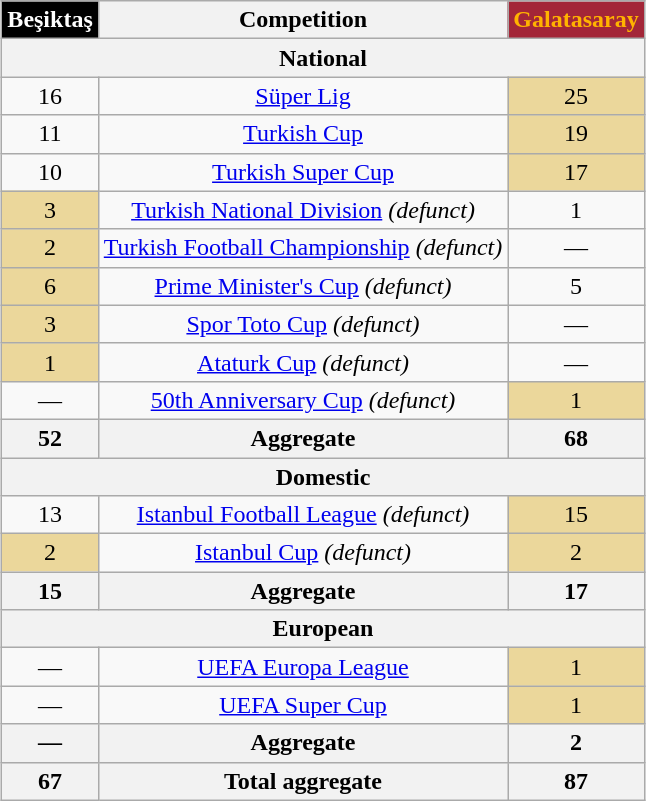<table class="wikitable sortable" style="width:auto; margin:auto;">
<tr>
<th style="color:white; background-color:black;">Beşiktaş</th>
<th>Competition</th>
<th style="color:#FFB300; background-color:#A32638;">Galatasaray</th>
</tr>
<tr style="text-align:center;">
<th colspan="3">National</th>
</tr>
<tr style="text-align:center;">
<td>16</td>
<td><a href='#'>Süper Lig</a></td>
<td style="background:#EBD79B">25</td>
</tr>
<tr style="text-align:center;">
<td>11</td>
<td><a href='#'>Turkish Cup</a></td>
<td style="background:#EBD79B">19</td>
</tr>
<tr style="text-align:center;">
<td>10</td>
<td><a href='#'>Turkish Super Cup</a></td>
<td style="background:#EBD79B">17</td>
</tr>
<tr style="text-align:center;">
<td style="background:#EBD79B">3</td>
<td><a href='#'>Turkish National Division</a> <em>(defunct)</em></td>
<td>1</td>
</tr>
<tr style="text-align:center;">
<td style="background:#EBD79B">2</td>
<td><a href='#'>Turkish Football Championship</a> <em>(defunct)</em></td>
<td>—</td>
</tr>
<tr style="text-align:center;">
<td style="background:#EBD79B">6</td>
<td><a href='#'>Prime Minister's Cup</a> <em>(defunct)</em></td>
<td>5</td>
</tr>
<tr style="text-align:center;">
<td style="background:#EBD79B">3</td>
<td><a href='#'>Spor Toto Cup</a> <em>(defunct)</em></td>
<td>—</td>
</tr>
<tr style="text-align:center;">
<td style="background:#EBD79B">1</td>
<td><a href='#'>Ataturk Cup</a> <em>(defunct)</em></td>
<td>—</td>
</tr>
<tr style="text-align:center;">
<td>—</td>
<td><a href='#'>50th Anniversary Cup</a> <em>(defunct)</em></td>
<td style="background:#EBD79B">1</td>
</tr>
<tr style="text-align:center;">
<th>52</th>
<th><strong>Aggregate</strong></th>
<th>68</th>
</tr>
<tr>
<th colspan="3">Domestic</th>
</tr>
<tr style="text-align:center;">
<td>13</td>
<td><a href='#'>Istanbul Football League</a> <em>(defunct)</em></td>
<td style="background:#EBD79B">15</td>
</tr>
<tr style="text-align:center;">
<td style="background:#EBD79B">2</td>
<td><a href='#'>Istanbul Cup</a> <em>(defunct)</em></td>
<td style="background:#EBD79B">2</td>
</tr>
<tr style="text-align:center;">
<th>15</th>
<th><strong>Aggregate</strong></th>
<th>17</th>
</tr>
<tr style="text-align:center;">
<th colspan="3"><strong>European</strong></th>
</tr>
<tr style="text-align:center;">
<td>—</td>
<td><a href='#'>UEFA Europa League</a></td>
<td style="background:#EBD79B">1</td>
</tr>
<tr style="text-align:center;">
<td>—</td>
<td><a href='#'>UEFA Super Cup</a></td>
<td style="background:#EBD79B">1</td>
</tr>
<tr>
<th>—</th>
<th><strong>Aggregate</strong></th>
<th>2</th>
</tr>
<tr style="text-align:center;">
<th>67</th>
<th><strong>Total aggregate</strong></th>
<th>87</th>
</tr>
</table>
